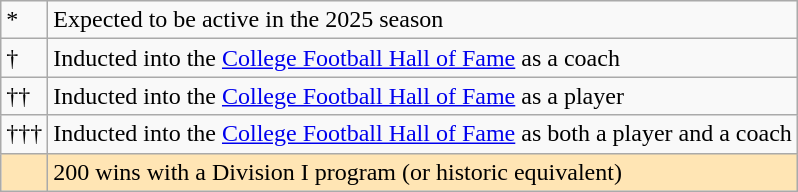<table class="wikitable">
<tr>
<td>*</td>
<td>Expected to be active in the 2025 season</td>
</tr>
<tr>
<td>†</td>
<td>Inducted into the <a href='#'>College Football Hall of Fame</a> as a coach</td>
</tr>
<tr>
<td>††</td>
<td>Inducted into the <a href='#'>College Football Hall of Fame</a> as a player</td>
</tr>
<tr>
<td>†††</td>
<td>Inducted into the <a href='#'>College Football Hall of Fame</a> as both a player and a coach</td>
</tr>
<tr>
<td bgcolor=#FFE5B4></td>
<td bgcolor=#FFE5B4>200 wins with a Division I program (or historic equivalent)</td>
</tr>
</table>
